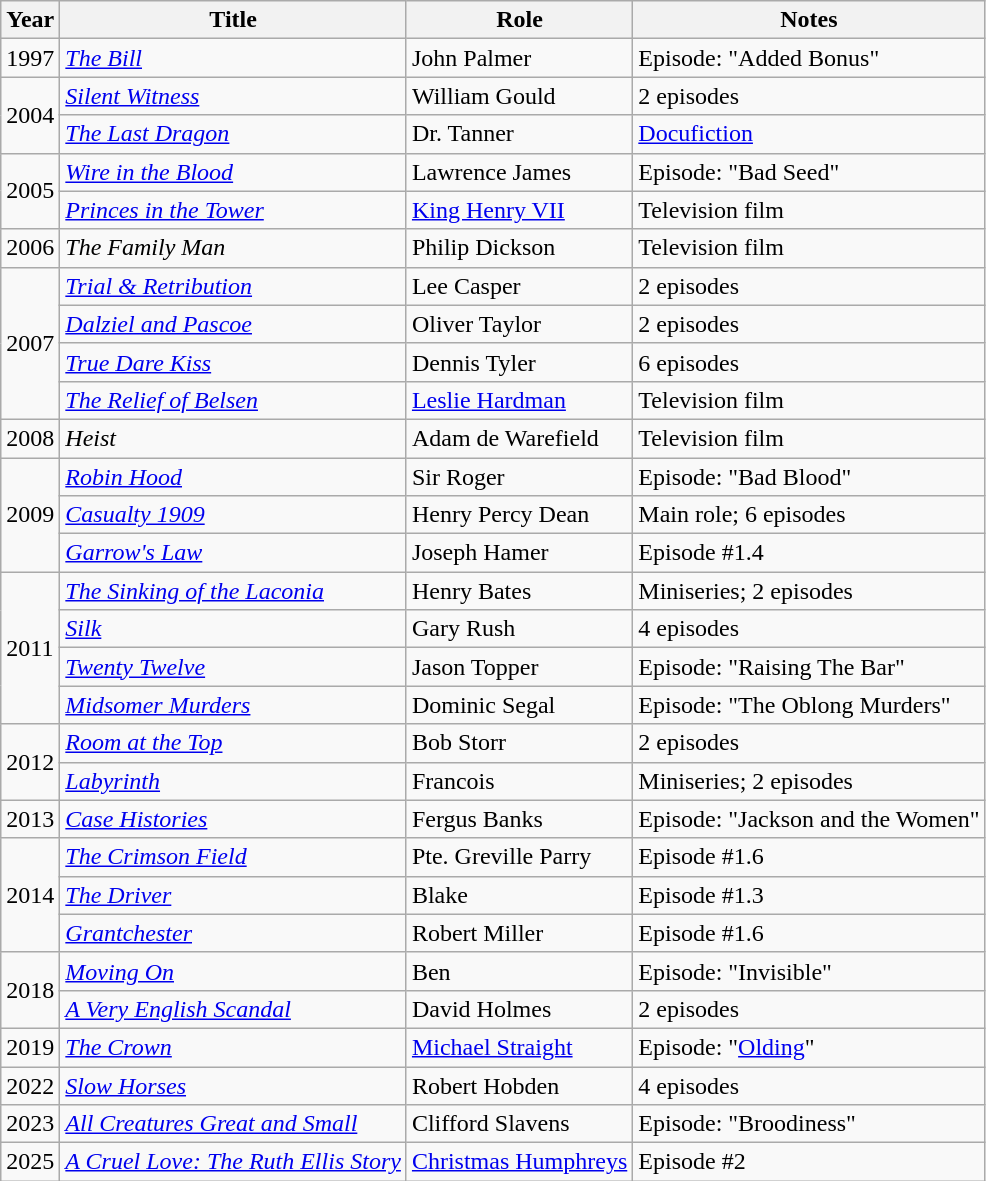<table class="wikitable sortable">
<tr>
<th>Year</th>
<th>Title</th>
<th>Role</th>
<th class="unsortable">Notes</th>
</tr>
<tr>
<td>1997</td>
<td><em><a href='#'>The Bill</a></em></td>
<td>John Palmer</td>
<td>Episode: "Added Bonus"</td>
</tr>
<tr>
<td rowspan="2">2004</td>
<td><em><a href='#'>Silent Witness</a></em></td>
<td>William Gould</td>
<td>2 episodes</td>
</tr>
<tr>
<td><em><a href='#'>The Last Dragon</a></em></td>
<td>Dr. Tanner</td>
<td><a href='#'>Docufiction</a></td>
</tr>
<tr>
<td rowspan="2">2005</td>
<td><em><a href='#'>Wire in the Blood</a></em></td>
<td>Lawrence James</td>
<td>Episode: "Bad Seed"</td>
</tr>
<tr>
<td><em><a href='#'>Princes in the Tower</a></em></td>
<td><a href='#'>King Henry VII</a></td>
<td>Television film</td>
</tr>
<tr>
<td>2006</td>
<td><em>The Family Man</em></td>
<td>Philip Dickson</td>
<td>Television film</td>
</tr>
<tr>
<td rowspan="4">2007</td>
<td><em><a href='#'>Trial & Retribution</a></em></td>
<td>Lee Casper</td>
<td>2 episodes</td>
</tr>
<tr>
<td><em><a href='#'>Dalziel and Pascoe</a></em></td>
<td>Oliver Taylor</td>
<td>2 episodes</td>
</tr>
<tr>
<td><em><a href='#'>True Dare Kiss</a></em></td>
<td>Dennis Tyler</td>
<td>6 episodes</td>
</tr>
<tr>
<td><em><a href='#'>The Relief of Belsen</a></em></td>
<td><a href='#'>Leslie Hardman</a></td>
<td>Television film</td>
</tr>
<tr>
<td>2008</td>
<td><em>Heist</em></td>
<td>Adam de Warefield</td>
<td>Television film</td>
</tr>
<tr>
<td rowspan="3">2009</td>
<td><em><a href='#'>Robin Hood</a></em></td>
<td>Sir Roger</td>
<td>Episode: "Bad Blood"</td>
</tr>
<tr>
<td><em><a href='#'>Casualty 1909</a></em></td>
<td>Henry Percy Dean</td>
<td>Main role; 6 episodes</td>
</tr>
<tr>
<td><em><a href='#'>Garrow's Law</a></em></td>
<td>Joseph Hamer</td>
<td>Episode #1.4</td>
</tr>
<tr>
<td rowspan="4">2011</td>
<td><em><a href='#'>The Sinking of the Laconia</a></em></td>
<td>Henry Bates</td>
<td>Miniseries; 2 episodes</td>
</tr>
<tr>
<td><em><a href='#'>Silk</a></em></td>
<td>Gary Rush</td>
<td>4 episodes</td>
</tr>
<tr>
<td><em><a href='#'>Twenty Twelve</a></em></td>
<td>Jason Topper</td>
<td>Episode: "Raising The Bar"</td>
</tr>
<tr>
<td><em><a href='#'>Midsomer Murders</a></em></td>
<td>Dominic Segal</td>
<td>Episode: "The Oblong Murders"</td>
</tr>
<tr>
<td rowspan="2">2012</td>
<td><em><a href='#'>Room at the Top</a></em></td>
<td>Bob Storr</td>
<td>2 episodes</td>
</tr>
<tr>
<td><em><a href='#'>Labyrinth</a></em></td>
<td>Francois</td>
<td>Miniseries; 2 episodes</td>
</tr>
<tr>
<td>2013</td>
<td><em><a href='#'>Case Histories</a></em></td>
<td>Fergus Banks</td>
<td>Episode: "Jackson and the Women"</td>
</tr>
<tr>
<td rowspan="3">2014</td>
<td><em><a href='#'>The Crimson Field</a></em></td>
<td>Pte. Greville Parry</td>
<td>Episode #1.6</td>
</tr>
<tr>
<td><em><a href='#'>The Driver</a></em></td>
<td>Blake</td>
<td>Episode #1.3</td>
</tr>
<tr>
<td><em><a href='#'>Grantchester</a></em></td>
<td>Robert Miller</td>
<td>Episode #1.6</td>
</tr>
<tr>
<td rowspan="2">2018</td>
<td><em><a href='#'>Moving On</a></em></td>
<td>Ben</td>
<td>Episode: "Invisible"</td>
</tr>
<tr>
<td><em><a href='#'>A Very English Scandal</a></em></td>
<td>David Holmes</td>
<td>2 episodes</td>
</tr>
<tr>
<td>2019</td>
<td><em><a href='#'>The Crown</a></em></td>
<td><a href='#'>Michael Straight</a></td>
<td>Episode: "<a href='#'>Olding</a>"</td>
</tr>
<tr>
<td>2022</td>
<td><em><a href='#'>Slow Horses</a></em></td>
<td>Robert Hobden</td>
<td>4 episodes</td>
</tr>
<tr>
<td>2023</td>
<td><em><a href='#'>All Creatures Great and Small</a></em></td>
<td>Clifford Slavens</td>
<td>Episode: "Broodiness"</td>
</tr>
<tr>
<td>2025</td>
<td><em><a href='#'>A Cruel Love: The Ruth Ellis Story</a></em></td>
<td><a href='#'>Christmas Humphreys</a></td>
<td>Episode #2</td>
</tr>
</table>
